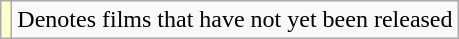<table class="wikitable">
<tr>
<td style="background:#FFFFCC;"></td>
<td>Denotes films that have not yet been released</td>
</tr>
</table>
